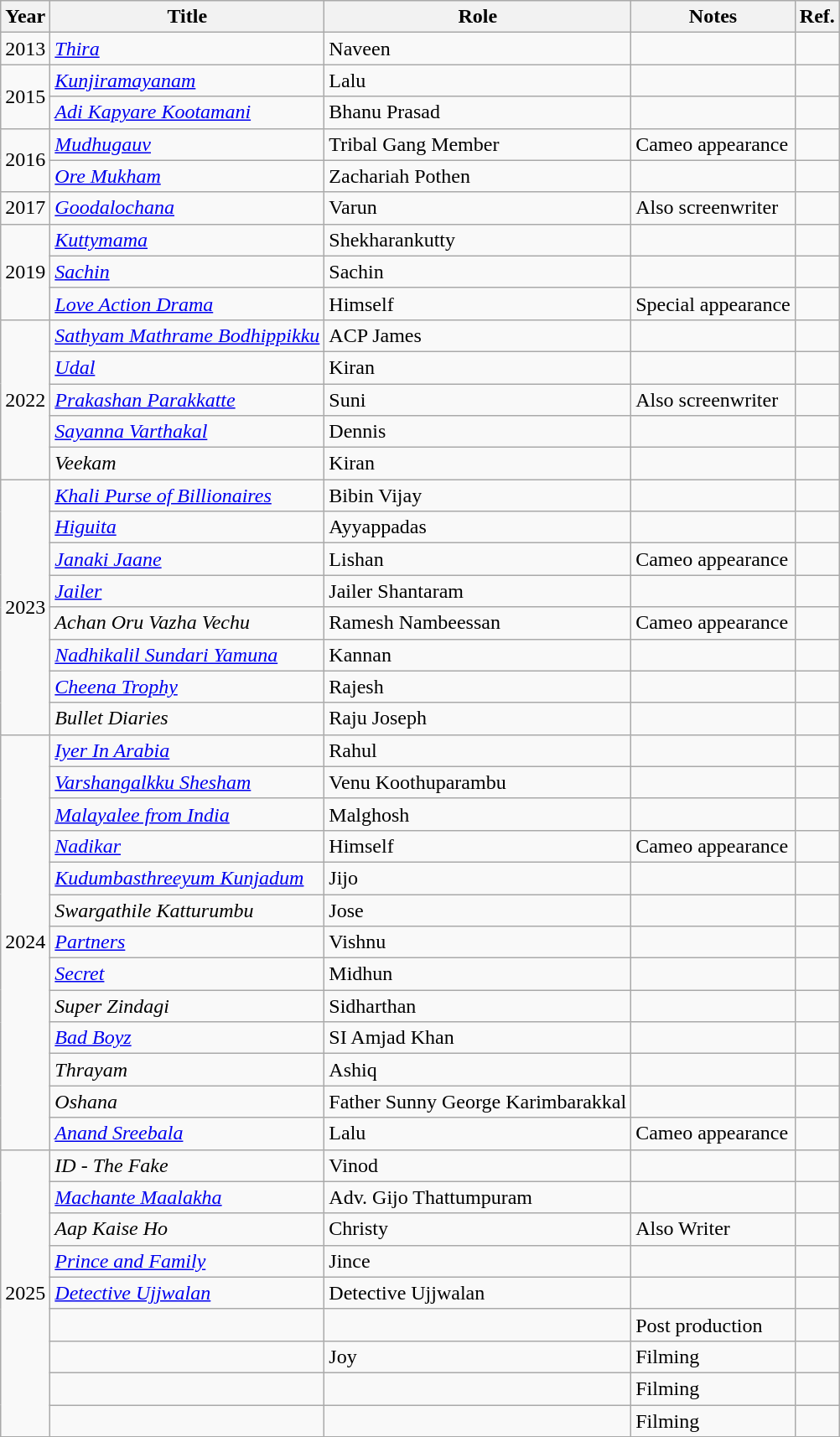<table class="wikitable sortable">
<tr>
<th scope="col">Year</th>
<th scope="col">Title</th>
<th scope="col">Role</th>
<th scope="col" class="unsortable">Notes</th>
<th scope="col">Ref.</th>
</tr>
<tr>
<td>2013</td>
<td><em><a href='#'>Thira</a></em></td>
<td>Naveen</td>
<td></td>
<td></td>
</tr>
<tr>
<td rowspan=2>2015</td>
<td><em><a href='#'>Kunjiramayanam</a></em></td>
<td>Lalu</td>
<td></td>
<td></td>
</tr>
<tr>
<td><em><a href='#'>Adi Kapyare Kootamani</a></em></td>
<td>Bhanu Prasad</td>
<td></td>
<td></td>
</tr>
<tr>
<td rowspan="2">2016</td>
<td><em><a href='#'>Mudhugauv</a></em></td>
<td>Tribal Gang Member</td>
<td>Cameo appearance</td>
<td></td>
</tr>
<tr>
<td><em><a href='#'>Ore Mukham</a></em></td>
<td>Zachariah Pothen</td>
<td></td>
<td></td>
</tr>
<tr>
<td>2017</td>
<td><em><a href='#'>Goodalochana</a></em></td>
<td>Varun</td>
<td>Also screenwriter</td>
<td></td>
</tr>
<tr>
<td rowspan=3>2019</td>
<td><em><a href='#'>Kuttymama</a></em></td>
<td>Shekharankutty</td>
<td></td>
<td></td>
</tr>
<tr>
<td><em><a href='#'>Sachin</a></em></td>
<td>Sachin</td>
<td></td>
<td></td>
</tr>
<tr>
<td><em><a href='#'>Love Action Drama</a></em></td>
<td>Himself</td>
<td>Special appearance</td>
<td></td>
</tr>
<tr>
<td rowspan="5">2022</td>
<td><em><a href='#'>Sathyam Mathrame Bodhippikku</a></em></td>
<td>ACP James</td>
<td></td>
<td></td>
</tr>
<tr>
<td><em><a href='#'>Udal</a></em></td>
<td>Kiran</td>
<td></td>
<td></td>
</tr>
<tr>
<td><em><a href='#'>Prakashan Parakkatte</a></em></td>
<td>Suni</td>
<td>Also screenwriter</td>
<td></td>
</tr>
<tr>
<td><em><a href='#'>Sayanna Varthakal</a></em></td>
<td>Dennis</td>
<td></td>
<td></td>
</tr>
<tr>
<td><em>Veekam</em></td>
<td>Kiran</td>
<td></td>
<td></td>
</tr>
<tr>
<td rowspan=8>2023</td>
<td><em><a href='#'>Khali Purse of Billionaires</a></em></td>
<td>Bibin Vijay</td>
<td></td>
<td></td>
</tr>
<tr>
<td><em><a href='#'>Higuita</a></em></td>
<td>Ayyappadas</td>
<td></td>
<td></td>
</tr>
<tr>
<td><em><a href='#'>Janaki Jaane</a></em></td>
<td>Lishan</td>
<td>Cameo appearance</td>
<td></td>
</tr>
<tr>
<td><em><a href='#'>Jailer</a></em></td>
<td>Jailer Shantaram</td>
<td></td>
<td></td>
</tr>
<tr>
<td><em>Achan Oru Vazha Vechu</em></td>
<td>Ramesh Nambeessan</td>
<td>Cameo appearance</td>
<td></td>
</tr>
<tr>
<td><em><a href='#'>Nadhikalil Sundari Yamuna</a></em></td>
<td>Kannan</td>
<td></td>
<td></td>
</tr>
<tr>
<td><em><a href='#'>Cheena Trophy</a></em></td>
<td>Rajesh</td>
<td></td>
<td></td>
</tr>
<tr>
<td><em>Bullet Diaries</em></td>
<td>Raju Joseph</td>
<td></td>
<td></td>
</tr>
<tr>
<td rowspan=13>2024</td>
<td><em><a href='#'>Iyer In Arabia</a></em></td>
<td>Rahul</td>
<td></td>
<td></td>
</tr>
<tr>
<td><em><a href='#'>Varshangalkku Shesham</a></em></td>
<td>Venu Koothuparambu</td>
<td></td>
<td></td>
</tr>
<tr>
<td><em><a href='#'>Malayalee from India</a></em></td>
<td>Malghosh</td>
<td></td>
<td></td>
</tr>
<tr>
<td><em><a href='#'>Nadikar</a></em></td>
<td>Himself</td>
<td>Cameo appearance</td>
<td></td>
</tr>
<tr>
<td><em><a href='#'>Kudumbasthreeyum Kunjadum</a></em></td>
<td>Jijo</td>
<td></td>
<td></td>
</tr>
<tr>
<td><em>Swargathile Katturumbu</em></td>
<td>Jose</td>
<td></td>
<td></td>
</tr>
<tr>
<td><em><a href='#'>Partners</a></em></td>
<td>Vishnu</td>
<td></td>
<td></td>
</tr>
<tr>
<td><em><a href='#'>Secret</a></em></td>
<td>Midhun</td>
<td></td>
<td></td>
</tr>
<tr>
<td><em>Super Zindagi</em></td>
<td>Sidharthan</td>
<td></td>
<td></td>
</tr>
<tr>
<td><em><a href='#'>Bad Boyz</a></em></td>
<td>SI Amjad Khan</td>
<td></td>
<td></td>
</tr>
<tr>
<td><em>Thrayam</em></td>
<td>Ashiq</td>
<td></td>
<td></td>
</tr>
<tr>
<td><em>Oshana</em></td>
<td>Father Sunny George Karimbarakkal</td>
<td></td>
<td></td>
</tr>
<tr>
<td><em><a href='#'>Anand Sreebala</a></em></td>
<td>Lalu</td>
<td>Cameo appearance</td>
<td></td>
</tr>
<tr>
<td rowspan=10>2025</td>
<td><em>ID - The Fake</em></td>
<td>Vinod</td>
<td></td>
<td></td>
</tr>
<tr>
<td><em><a href='#'>Machante Maalakha</a></em></td>
<td>Adv. Gijo Thattumpuram</td>
<td></td>
<td></td>
</tr>
<tr>
<td><em>Aap Kaise Ho</em></td>
<td>Christy</td>
<td>Also Writer</td>
<td></td>
</tr>
<tr>
<td><em><a href='#'>Prince and Family</a></em></td>
<td>Jince</td>
<td></td>
<td></td>
</tr>
<tr>
<td><em><a href='#'>Detective Ujjwalan</a></em></td>
<td>Detective Ujjwalan</td>
<td></td>
<td></td>
</tr>
<tr>
<td></td>
<td></td>
<td>Post production</td>
<td></td>
</tr>
<tr>
<td></td>
<td>Joy</td>
<td>Filming</td>
<td></td>
</tr>
<tr>
<td></td>
<td></td>
<td>Filming</td>
<td></td>
</tr>
<tr>
<td></td>
<td></td>
<td>Filming</td>
<td></td>
</tr>
</table>
